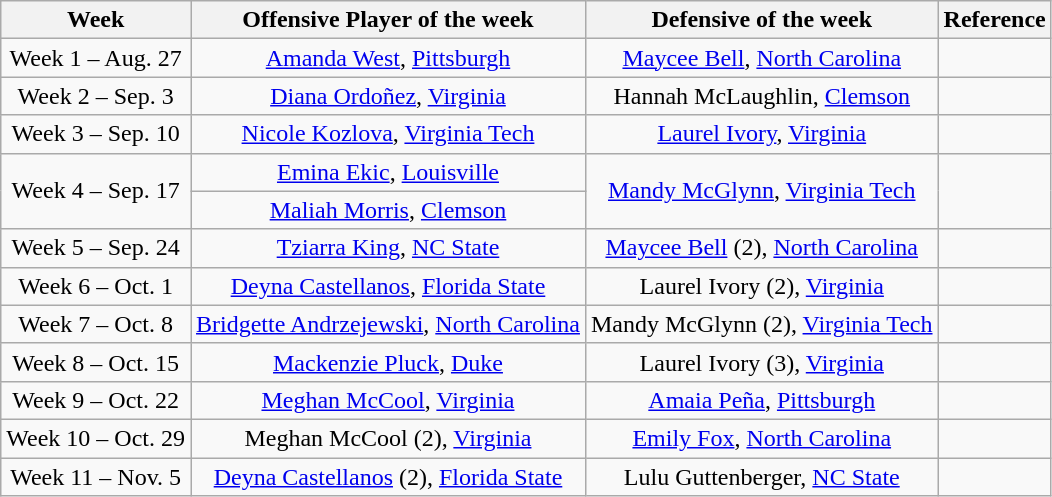<table class="wikitable" border="1" style="text-align:center">
<tr>
<th>Week</th>
<th>Offensive Player of the week</th>
<th>Defensive of the week</th>
<th>Reference</th>
</tr>
<tr>
<td>Week 1 – Aug. 27</td>
<td><a href='#'>Amanda West</a>, <a href='#'>Pittsburgh</a></td>
<td><a href='#'>Maycee Bell</a>, <a href='#'>North Carolina</a></td>
<td></td>
</tr>
<tr>
<td>Week 2 – Sep. 3</td>
<td><a href='#'>Diana Ordoñez</a>, <a href='#'>Virginia</a></td>
<td>Hannah McLaughlin, <a href='#'>Clemson</a></td>
<td></td>
</tr>
<tr>
<td>Week 3 – Sep. 10</td>
<td><a href='#'>Nicole Kozlova</a>, <a href='#'>Virginia Tech</a></td>
<td><a href='#'>Laurel Ivory</a>, <a href='#'>Virginia</a></td>
<td></td>
</tr>
<tr>
<td rowspan=2>Week 4 – Sep. 17</td>
<td><a href='#'>Emina Ekic</a>, <a href='#'>Louisville</a></td>
<td rowspan=2><a href='#'>Mandy McGlynn</a>, <a href='#'>Virginia Tech</a></td>
<td rowspan=2></td>
</tr>
<tr>
<td><a href='#'>Maliah Morris</a>, <a href='#'>Clemson</a></td>
</tr>
<tr>
<td>Week 5 – Sep. 24</td>
<td><a href='#'>Tziarra King</a>, <a href='#'>NC State</a></td>
<td><a href='#'>Maycee Bell</a> (2), <a href='#'>North Carolina</a></td>
<td></td>
</tr>
<tr>
<td>Week 6 – Oct. 1</td>
<td><a href='#'>Deyna Castellanos</a>, <a href='#'>Florida State</a></td>
<td>Laurel Ivory (2), <a href='#'>Virginia</a></td>
<td></td>
</tr>
<tr>
<td>Week 7 – Oct. 8</td>
<td><a href='#'>Bridgette Andrzejewski</a>, <a href='#'>North Carolina</a></td>
<td>Mandy McGlynn (2), <a href='#'>Virginia Tech</a></td>
<td></td>
</tr>
<tr>
<td>Week 8 – Oct. 15</td>
<td><a href='#'>Mackenzie Pluck</a>, <a href='#'>Duke</a></td>
<td>Laurel Ivory (3), <a href='#'>Virginia</a></td>
<td></td>
</tr>
<tr>
<td>Week 9 – Oct. 22</td>
<td><a href='#'>Meghan McCool</a>, <a href='#'>Virginia</a></td>
<td><a href='#'>Amaia Peña</a>, <a href='#'>Pittsburgh</a></td>
<td></td>
</tr>
<tr>
<td>Week 10 – Oct. 29</td>
<td>Meghan McCool (2), <a href='#'>Virginia</a></td>
<td><a href='#'>Emily Fox</a>, <a href='#'>North Carolina</a></td>
<td></td>
</tr>
<tr>
<td>Week 11 – Nov. 5</td>
<td><a href='#'>Deyna Castellanos</a> (2), <a href='#'>Florida State</a></td>
<td>Lulu Guttenberger, <a href='#'>NC State</a></td>
<td></td>
</tr>
</table>
